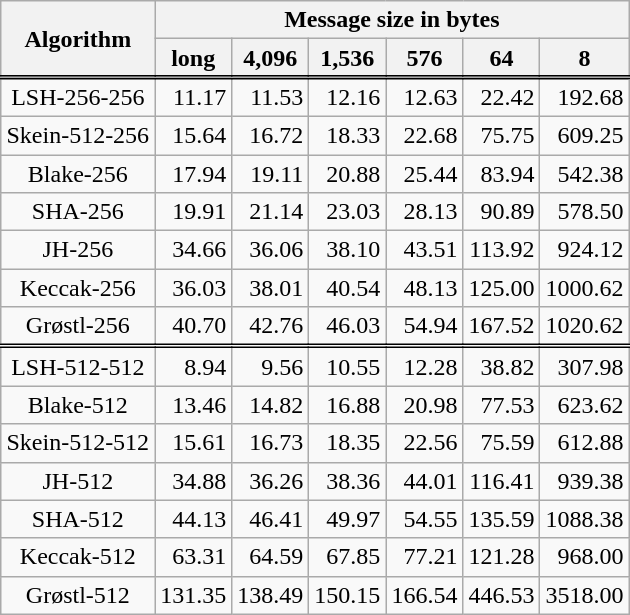<table class="wikitable" style="margin-left: auto; margin-right:auto; border: none;">
<tr>
<th rowspan="2" style="text-align:center;">Algorithm</th>
<th colspan="6" style="text-align:center;">Message size in bytes</th>
</tr>
<tr>
<th style="text-align:center;">long</th>
<th style="text-align:center;">4,096</th>
<th style="text-align:center;">1,536</th>
<th style="text-align:center;">576</th>
<th style="text-align:center;">64</th>
<th style="text-align:center;">8</th>
</tr>
<tr>
</tr>
<tr style="border-top:double;">
<td style="text-align:center;">LSH-256-256</td>
<td style="text-align:right;">11.17</td>
<td style="text-align:right;">11.53</td>
<td style="text-align:right;">12.16</td>
<td style="text-align:right;">12.63</td>
<td style="text-align:right;">22.42</td>
<td style="text-align:right;">192.68</td>
</tr>
<tr>
<td style="text-align:center;">Skein-512-256</td>
<td style="text-align:right;">15.64</td>
<td style="text-align:right;">16.72</td>
<td style="text-align:right;">18.33</td>
<td style="text-align:right;">22.68</td>
<td style="text-align:right;">75.75</td>
<td style="text-align:right;">609.25</td>
</tr>
<tr>
<td style="text-align:center;">Blake-256</td>
<td style="text-align:right;">17.94</td>
<td style="text-align:right;">19.11</td>
<td style="text-align:right;">20.88</td>
<td style="text-align:right;">25.44</td>
<td style="text-align:right;">83.94</td>
<td style="text-align:right;">542.38</td>
</tr>
<tr>
<td style="text-align:center;">SHA-256</td>
<td style="text-align:right;">19.91</td>
<td style="text-align:right;">21.14</td>
<td style="text-align:right;">23.03</td>
<td style="text-align:right;">28.13</td>
<td style="text-align:right;">90.89</td>
<td style="text-align:right;">578.50</td>
</tr>
<tr>
<td style="text-align:center;">JH-256</td>
<td style="text-align:right;">34.66</td>
<td style="text-align:right;">36.06</td>
<td style="text-align:right;">38.10</td>
<td style="text-align:right;">43.51</td>
<td style="text-align:right;">113.92</td>
<td style="text-align:right;">924.12</td>
</tr>
<tr>
<td style="text-align:center;">Keccak-256</td>
<td style="text-align:right;">36.03</td>
<td style="text-align:right;">38.01</td>
<td style="text-align:right;">40.54</td>
<td style="text-align:right;">48.13</td>
<td style="text-align:right;">125.00</td>
<td style="text-align:right;">1000.62</td>
</tr>
<tr>
<td style="text-align:center;">Grøstl-256</td>
<td style="text-align:right;">40.70</td>
<td style="text-align:right;">42.76</td>
<td style="text-align:right;">46.03</td>
<td style="text-align:right;">54.94</td>
<td style="text-align:right;">167.52</td>
<td style="text-align:right;">1020.62</td>
</tr>
<tr style="border-top:double;">
<td style="text-align:center;">LSH-512-512</td>
<td style="text-align:right;">8.94</td>
<td style="text-align:right;">9.56</td>
<td style="text-align:right;">10.55</td>
<td style="text-align:right;">12.28</td>
<td style="text-align:right;">38.82</td>
<td style="text-align:right;">307.98</td>
</tr>
<tr>
<td style="text-align:center;">Blake-512</td>
<td style="text-align:right;">13.46</td>
<td style="text-align:right;">14.82</td>
<td style="text-align:right;">16.88</td>
<td style="text-align:right;">20.98</td>
<td style="text-align:right;">77.53</td>
<td style="text-align:right;">623.62</td>
</tr>
<tr>
<td style="text-align:center;">Skein-512-512</td>
<td style="text-align:right;">15.61</td>
<td style="text-align:right;">16.73</td>
<td style="text-align:right;">18.35</td>
<td style="text-align:right;">22.56</td>
<td style="text-align:right;">75.59</td>
<td style="text-align:right;">612.88</td>
</tr>
<tr>
<td style="text-align:center;">JH-512</td>
<td style="text-align:right;">34.88</td>
<td style="text-align:right;">36.26</td>
<td style="text-align:right;">38.36</td>
<td style="text-align:right;">44.01</td>
<td style="text-align:right;">116.41</td>
<td style="text-align:right;">939.38</td>
</tr>
<tr>
<td style="text-align:center;">SHA-512</td>
<td style="text-align:right;">44.13</td>
<td style="text-align:right;">46.41</td>
<td style="text-align:right;">49.97</td>
<td style="text-align:right;">54.55</td>
<td style="text-align:right;">135.59</td>
<td style="text-align:right;">1088.38</td>
</tr>
<tr>
<td style="text-align:center;">Keccak-512</td>
<td style="text-align:right;">63.31</td>
<td style="text-align:right;">64.59</td>
<td style="text-align:right;">67.85</td>
<td style="text-align:right;">77.21</td>
<td style="text-align:right;">121.28</td>
<td style="text-align:right;">968.00</td>
</tr>
<tr>
<td style="text-align:center;">Grøstl-512</td>
<td style="text-align:right;">131.35</td>
<td style="text-align:right;">138.49</td>
<td style="text-align:right;">150.15</td>
<td style="text-align:right;">166.54</td>
<td style="text-align:right;">446.53</td>
<td style="text-align:right;">3518.00</td>
</tr>
</table>
